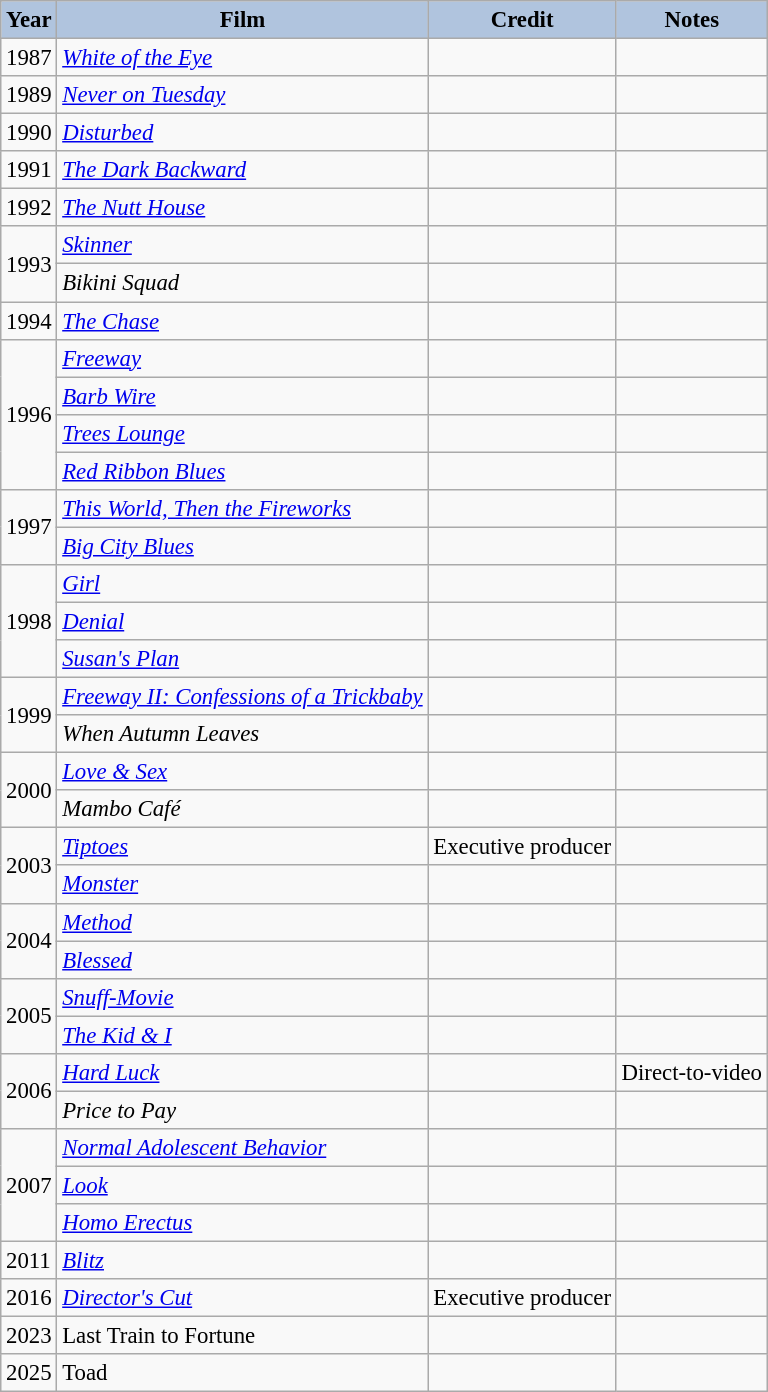<table class="wikitable" style="font-size:95%;">
<tr>
<th style="background:#B0C4DE;">Year</th>
<th style="background:#B0C4DE;">Film</th>
<th style="background:#B0C4DE;">Credit</th>
<th style="background:#B0C4DE;">Notes</th>
</tr>
<tr>
<td>1987</td>
<td><em><a href='#'>White of the Eye</a></em></td>
<td></td>
<td></td>
</tr>
<tr>
<td>1989</td>
<td><em><a href='#'>Never on Tuesday</a></em></td>
<td></td>
<td></td>
</tr>
<tr>
<td>1990</td>
<td><em><a href='#'>Disturbed</a></em></td>
<td></td>
<td></td>
</tr>
<tr>
<td>1991</td>
<td><em><a href='#'>The Dark Backward</a></em></td>
<td></td>
<td></td>
</tr>
<tr>
<td>1992</td>
<td><em><a href='#'>The Nutt House</a></em></td>
<td></td>
<td></td>
</tr>
<tr>
<td rowspan=2>1993</td>
<td><em><a href='#'>Skinner</a></em></td>
<td></td>
<td></td>
</tr>
<tr>
<td><em>Bikini Squad</em></td>
<td></td>
<td></td>
</tr>
<tr>
<td>1994</td>
<td><em><a href='#'>The Chase</a></em></td>
<td></td>
<td></td>
</tr>
<tr>
<td rowspan=4>1996</td>
<td><em><a href='#'>Freeway</a></em></td>
<td></td>
<td></td>
</tr>
<tr>
<td><em><a href='#'>Barb Wire</a></em></td>
<td></td>
<td></td>
</tr>
<tr>
<td><em><a href='#'>Trees Lounge</a></em></td>
<td></td>
<td></td>
</tr>
<tr>
<td><em><a href='#'>Red Ribbon Blues</a></em></td>
<td></td>
<td></td>
</tr>
<tr>
<td rowspan=2>1997</td>
<td><em><a href='#'>This World, Then the Fireworks</a></em></td>
<td></td>
<td></td>
</tr>
<tr>
<td><em><a href='#'>Big City Blues</a></em></td>
<td></td>
<td></td>
</tr>
<tr>
<td rowspan=3>1998</td>
<td><em><a href='#'>Girl</a></em></td>
<td></td>
<td></td>
</tr>
<tr>
<td><em><a href='#'>Denial</a></em></td>
<td></td>
<td></td>
</tr>
<tr>
<td><em><a href='#'>Susan's Plan</a></em></td>
<td></td>
<td></td>
</tr>
<tr>
<td rowspan=2>1999</td>
<td><em><a href='#'>Freeway II: Confessions of a Trickbaby</a></em></td>
<td></td>
<td></td>
</tr>
<tr>
<td><em>When Autumn Leaves</em></td>
<td></td>
<td></td>
</tr>
<tr>
<td rowspan=2>2000</td>
<td><em><a href='#'>Love & Sex</a></em></td>
<td></td>
<td></td>
</tr>
<tr>
<td><em>Mambo Café</em></td>
<td></td>
<td></td>
</tr>
<tr>
<td rowspan=2>2003</td>
<td><em><a href='#'>Tiptoes</a></em></td>
<td>Executive producer</td>
<td></td>
</tr>
<tr>
<td><em><a href='#'>Monster</a></em></td>
<td></td>
<td></td>
</tr>
<tr>
<td rowspan=2>2004</td>
<td><em><a href='#'>Method</a></em></td>
<td></td>
<td></td>
</tr>
<tr>
<td><em><a href='#'>Blessed</a></em></td>
<td></td>
<td></td>
</tr>
<tr>
<td rowspan=2>2005</td>
<td><em><a href='#'>Snuff-Movie</a></em></td>
<td></td>
<td></td>
</tr>
<tr>
<td><em><a href='#'>The Kid & I</a></em></td>
<td></td>
<td></td>
</tr>
<tr>
<td rowspan=2>2006</td>
<td><em><a href='#'>Hard Luck</a></em></td>
<td></td>
<td>Direct-to-video</td>
</tr>
<tr>
<td><em>Price to Pay</em></td>
<td></td>
<td></td>
</tr>
<tr>
<td rowspan=3>2007</td>
<td><em><a href='#'>Normal Adolescent Behavior</a></em></td>
<td></td>
<td></td>
</tr>
<tr>
<td><em><a href='#'>Look</a></em></td>
<td></td>
<td></td>
</tr>
<tr>
<td><em><a href='#'>Homo Erectus</a></em></td>
<td></td>
<td></td>
</tr>
<tr>
<td>2011</td>
<td><em><a href='#'>Blitz</a></em></td>
<td></td>
<td></td>
</tr>
<tr>
<td>2016</td>
<td><em><a href='#'>Director's Cut</a></em></td>
<td>Executive producer</td>
<td></td>
</tr>
<tr>
<td>2023</td>
<td>Last Train to Fortune</td>
<td></td>
<td></td>
</tr>
<tr>
<td>2025</td>
<td>Toad</td>
<td></td>
<td></td>
</tr>
</table>
